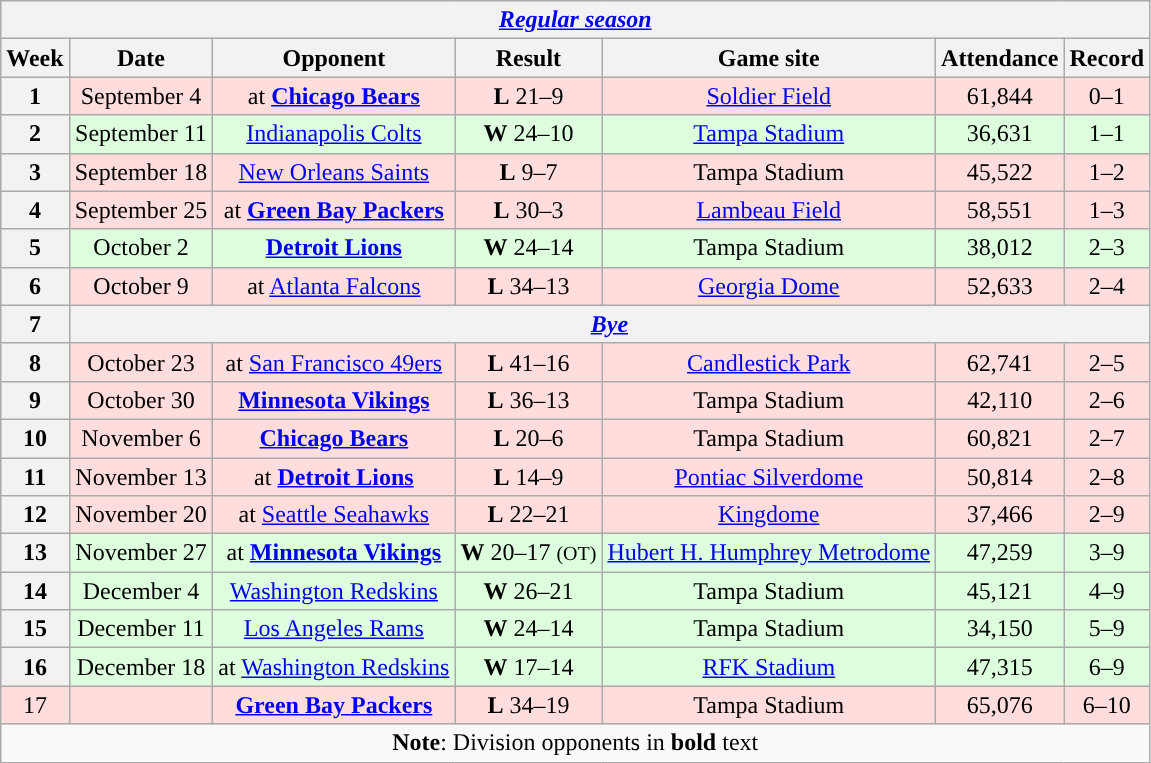<table class="wikitable" style="text-align:center;">
<tr>
<th colspan="7"><em><a href='#'>Regular season</a></em></th>
</tr>
<tr>
<th>Week</th>
<th>Date</th>
<th>Opponent</th>
<th>Result</th>
<th>Game site</th>
<th>Attendance</th>
<th>Record</th>
</tr>
<tr style="background: #ffdddd;">
<th>1</th>
<td>September 4</td>
<td>at <strong><a href='#'>Chicago Bears</a></strong></td>
<td><strong>L</strong> 21–9</td>
<td><a href='#'>Soldier Field</a></td>
<td>61,844</td>
<td>0–1</td>
</tr>
<tr style="background: #ddffdd;">
<th>2</th>
<td>September 11</td>
<td><a href='#'>Indianapolis Colts</a></td>
<td><strong>W</strong> 24–10</td>
<td><a href='#'>Tampa Stadium</a></td>
<td>36,631</td>
<td>1–1</td>
</tr>
<tr style="background: #ffdddd;">
<th>3</th>
<td>September 18</td>
<td><a href='#'>New Orleans Saints</a></td>
<td><strong>L</strong> 9–7</td>
<td>Tampa Stadium</td>
<td>45,522</td>
<td>1–2</td>
</tr>
<tr style="background: #ffdddd;">
<th>4</th>
<td>September 25</td>
<td>at <strong><a href='#'>Green Bay Packers</a></strong></td>
<td><strong>L</strong> 30–3</td>
<td><a href='#'>Lambeau Field</a></td>
<td>58,551</td>
<td>1–3</td>
</tr>
<tr style="background: #ddffdd;">
<th>5</th>
<td>October 2</td>
<td><strong><a href='#'>Detroit Lions</a></strong></td>
<td><strong>W</strong> 24–14</td>
<td>Tampa Stadium</td>
<td>38,012</td>
<td>2–3</td>
</tr>
<tr style="background: #ffdddd;">
<th>6</th>
<td>October 9</td>
<td>at <a href='#'>Atlanta Falcons</a></td>
<td><strong>L</strong> 34–13</td>
<td><a href='#'>Georgia Dome</a></td>
<td>52,633</td>
<td>2–4</td>
</tr>
<tr align="center">
<th>7</th>
<th colspan="6"><em><a href='#'>Bye</a></em></th>
</tr>
<tr style="background: #ffdddd;">
<th>8</th>
<td>October 23</td>
<td>at <a href='#'>San Francisco 49ers</a></td>
<td><strong>L</strong> 41–16</td>
<td><a href='#'>Candlestick Park</a></td>
<td>62,741</td>
<td>2–5</td>
</tr>
<tr style="background: #ffdddd;">
<th>9</th>
<td>October 30</td>
<td><strong><a href='#'>Minnesota Vikings</a></strong></td>
<td><strong>L</strong> 36–13</td>
<td>Tampa Stadium</td>
<td>42,110</td>
<td>2–6</td>
</tr>
<tr style="background: #ffdddd;">
<th>10</th>
<td>November 6</td>
<td><strong><a href='#'>Chicago Bears</a></strong></td>
<td><strong>L</strong> 20–6</td>
<td>Tampa Stadium</td>
<td>60,821</td>
<td>2–7</td>
</tr>
<tr style="background: #ffdddd;">
<th>11</th>
<td>November 13</td>
<td>at <strong><a href='#'>Detroit Lions</a></strong></td>
<td><strong>L</strong> 14–9</td>
<td><a href='#'>Pontiac Silverdome</a></td>
<td>50,814</td>
<td>2–8</td>
</tr>
<tr style="background: #ffdddd;">
<th>12</th>
<td>November 20</td>
<td>at <a href='#'>Seattle Seahawks</a></td>
<td><strong>L</strong> 22–21</td>
<td><a href='#'>Kingdome</a></td>
<td>37,466</td>
<td>2–9</td>
</tr>
<tr style="background: #ddffdd;">
<th>13</th>
<td>November 27</td>
<td>at <strong><a href='#'>Minnesota Vikings</a></strong></td>
<td><strong>W</strong> 20–17 <small>(OT)</small></td>
<td><a href='#'>Hubert H. Humphrey Metrodome</a></td>
<td>47,259</td>
<td>3–9</td>
</tr>
<tr style="background: #ddffdd;">
<th>14</th>
<td>December 4</td>
<td><a href='#'>Washington Redskins</a></td>
<td><strong>W</strong> 26–21</td>
<td>Tampa Stadium</td>
<td>45,121</td>
<td>4–9</td>
</tr>
<tr style="background: #ddffdd;">
<th>15</th>
<td>December 11</td>
<td><a href='#'>Los Angeles Rams</a></td>
<td><strong>W</strong> 24–14</td>
<td>Tampa Stadium</td>
<td>34,150</td>
<td>5–9</td>
</tr>
<tr style="background: #ddffdd;">
<th>16</th>
<td>December 18</td>
<td>at <a href='#'>Washington Redskins</a></td>
<td><strong>W</strong> 17–14</td>
<td><a href='#'>RFK Stadium</a></td>
<td>47,315</td>
<td>6–9</td>
</tr>
<tr style="background: #ffdddd;">
<td>17</td>
<td></td>
<td><strong><a href='#'>Green Bay Packers</a></strong></td>
<td><strong>L</strong> 34–19</td>
<td>Tampa Stadium</td>
<td>65,076</td>
<td>6–10</td>
</tr>
<tr>
<td colspan="7"><strong>Note</strong>: Division opponents in <strong>bold</strong> text</td>
</tr>
</table>
